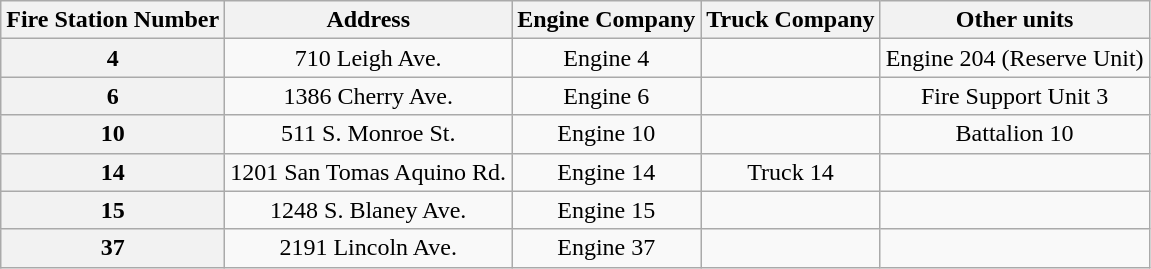<table class=wikitable style="text-align:center;">
<tr>
<th>Fire Station Number</th>
<th>Address</th>
<th>Engine Company</th>
<th>Truck Company</th>
<th>Other units</th>
</tr>
<tr>
<th>4</th>
<td>710 Leigh Ave.</td>
<td>Engine 4</td>
<td></td>
<td>Engine 204 (Reserve Unit)</td>
</tr>
<tr>
<th>6</th>
<td>1386 Cherry Ave.</td>
<td>Engine 6</td>
<td></td>
<td>Fire Support Unit 3</td>
</tr>
<tr>
<th>10</th>
<td>511 S. Monroe St.</td>
<td>Engine 10</td>
<td></td>
<td>Battalion 10</td>
</tr>
<tr>
<th>14</th>
<td>1201 San Tomas Aquino Rd.</td>
<td>Engine 14</td>
<td>Truck 14</td>
<td></td>
</tr>
<tr>
<th>15</th>
<td>1248 S. Blaney Ave.</td>
<td>Engine 15</td>
<td></td>
<td></td>
</tr>
<tr>
<th>37</th>
<td>2191 Lincoln Ave.</td>
<td>Engine 37</td>
<td></td>
<td></td>
</tr>
</table>
